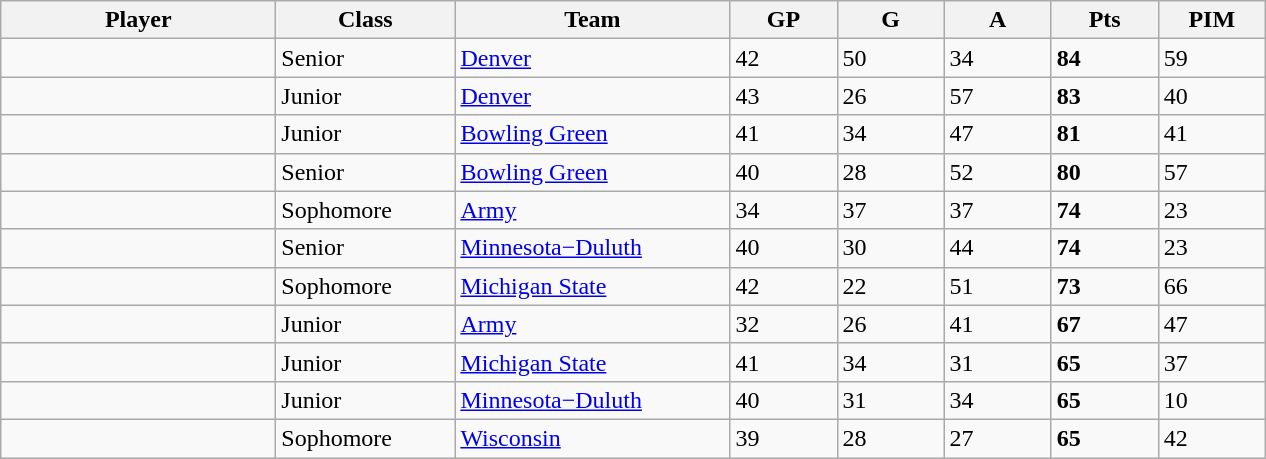<table class="wikitable sortable">
<tr>
<th style="width: 11em;">Player</th>
<th style="width: 7em;">Class</th>
<th style="width: 11em;">Team</th>
<th style="width: 4em;">GP</th>
<th style="width: 4em;">G</th>
<th style="width: 4em;">A</th>
<th style="width: 4em;">Pts</th>
<th style="width: 4em;">PIM</th>
</tr>
<tr>
<td></td>
<td>Senior</td>
<td><a href='#'>Denver</a></td>
<td>42</td>
<td>50</td>
<td>34</td>
<td><strong>84</strong></td>
<td>59</td>
</tr>
<tr>
<td></td>
<td>Junior</td>
<td><a href='#'>Denver</a></td>
<td>43</td>
<td>26</td>
<td>57</td>
<td><strong>83</strong></td>
<td>40</td>
</tr>
<tr>
<td></td>
<td>Junior</td>
<td><a href='#'>Bowling Green</a></td>
<td>41</td>
<td>34</td>
<td>47</td>
<td><strong>81</strong></td>
<td>41</td>
</tr>
<tr>
<td></td>
<td>Senior</td>
<td><a href='#'>Bowling Green</a></td>
<td>40</td>
<td>28</td>
<td>52</td>
<td><strong>80</strong></td>
<td>57</td>
</tr>
<tr>
<td></td>
<td>Sophomore</td>
<td><a href='#'>Army</a></td>
<td>34</td>
<td>37</td>
<td>37</td>
<td><strong>74</strong></td>
<td>23</td>
</tr>
<tr>
<td></td>
<td>Senior</td>
<td><a href='#'>Minnesota−Duluth</a></td>
<td>40</td>
<td>30</td>
<td>44</td>
<td><strong>74</strong></td>
<td>23</td>
</tr>
<tr>
<td></td>
<td>Sophomore</td>
<td><a href='#'>Michigan State</a></td>
<td>42</td>
<td>22</td>
<td>51</td>
<td><strong>73</strong></td>
<td>66</td>
</tr>
<tr>
<td></td>
<td>Junior</td>
<td><a href='#'>Army</a></td>
<td>32</td>
<td>26</td>
<td>41</td>
<td><strong>67</strong></td>
<td>47</td>
</tr>
<tr>
<td></td>
<td>Junior</td>
<td><a href='#'>Michigan State</a></td>
<td>41</td>
<td>34</td>
<td>31</td>
<td><strong>65</strong></td>
<td>37</td>
</tr>
<tr>
<td></td>
<td>Junior</td>
<td><a href='#'>Minnesota−Duluth</a></td>
<td>40</td>
<td>31</td>
<td>34</td>
<td><strong>65</strong></td>
<td>10</td>
</tr>
<tr>
<td></td>
<td>Sophomore</td>
<td><a href='#'>Wisconsin</a></td>
<td>39</td>
<td>28</td>
<td>27</td>
<td><strong>65</strong></td>
<td>42</td>
</tr>
</table>
